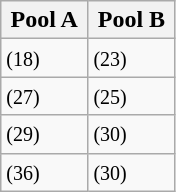<table class="wikitable">
<tr>
<th width=45%>Pool A</th>
<th width=45%>Pool B</th>
</tr>
<tr>
<td> <small>(18)</small></td>
<td> <small>(23)</small></td>
</tr>
<tr>
<td> <small>(27)</small></td>
<td> <small>(25)</small></td>
</tr>
<tr>
<td> <small>(29)</small></td>
<td> <small>(30)</small></td>
</tr>
<tr>
<td> <small>(36)</small></td>
<td> <small>(30)</small></td>
</tr>
</table>
